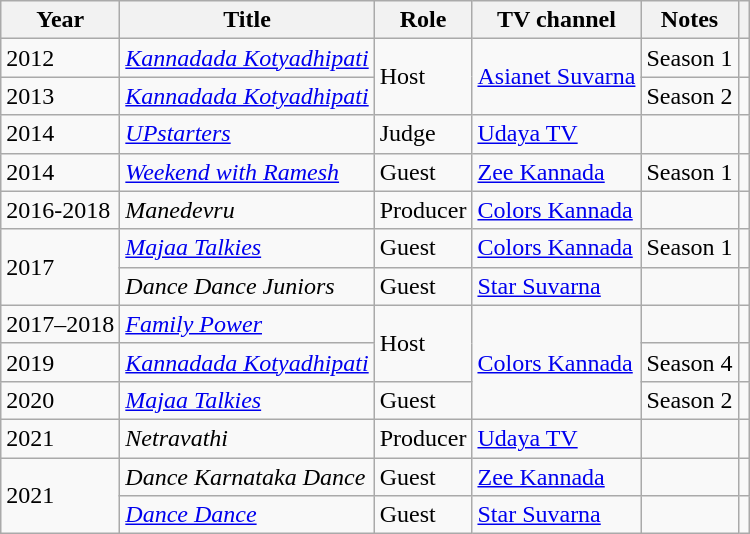<table class="wikitable sortable">
<tr>
<th>Year</th>
<th>Title</th>
<th>Role</th>
<th>TV channel</th>
<th class="unsortable">Notes</th>
<th class="unsortable"></th>
</tr>
<tr>
<td>2012</td>
<td><em><a href='#'>Kannadada Kotyadhipati</a></em></td>
<td rowspan="2">Host</td>
<td rowspan=2><a href='#'>Asianet Suvarna</a></td>
<td>Season 1</td>
<td style="text-align: center;"></td>
</tr>
<tr>
<td>2013</td>
<td><em><a href='#'>Kannadada Kotyadhipati</a></em></td>
<td>Season 2</td>
<td style="text-align: center;"></td>
</tr>
<tr>
<td>2014</td>
<td><em><a href='#'>UPstarters</a></em></td>
<td>Judge</td>
<td><a href='#'>Udaya TV</a></td>
<td></td>
<td style="text-align: center;"></td>
</tr>
<tr>
<td>2014</td>
<td><em><a href='#'>Weekend with Ramesh</a></em></td>
<td>Guest</td>
<td><a href='#'>Zee Kannada</a></td>
<td>Season 1</td>
<td style="text-align: center;"></td>
</tr>
<tr>
<td>2016-2018</td>
<td><em>Manedevru</em></td>
<td>Producer</td>
<td><a href='#'>Colors Kannada</a></td>
<td></td>
<td style="text-align: center;"></td>
</tr>
<tr>
<td rowspan="2">2017</td>
<td><em><a href='#'>Majaa Talkies</a></em></td>
<td>Guest</td>
<td><a href='#'>Colors Kannada</a></td>
<td>Season 1</td>
<td style="text-align: center;"></td>
</tr>
<tr>
<td><em>Dance Dance Juniors</em></td>
<td>Guest</td>
<td><a href='#'>Star Suvarna</a></td>
<td></td>
<td style="text-align: center;"></td>
</tr>
<tr>
<td>2017–2018</td>
<td><em><a href='#'>Family Power</a></em></td>
<td rowspan="2">Host</td>
<td rowspan="3"><a href='#'>Colors Kannada</a></td>
<td></td>
<td style="text-align: center;"></td>
</tr>
<tr>
<td>2019</td>
<td><em><a href='#'>Kannadada Kotyadhipati</a></em></td>
<td>Season 4</td>
<td style="text-align: center;"></td>
</tr>
<tr>
<td>2020</td>
<td><em><a href='#'>Majaa Talkies</a></em></td>
<td>Guest</td>
<td>Season 2</td>
<td style="text-align: center;"></td>
</tr>
<tr>
<td>2021</td>
<td><em>Netravathi</em></td>
<td>Producer</td>
<td><a href='#'>Udaya TV</a></td>
<td></td>
<td style="text-align: center;"></td>
</tr>
<tr>
<td rowspan="2">2021</td>
<td><em>Dance Karnataka Dance</em></td>
<td>Guest</td>
<td><a href='#'>Zee Kannada</a></td>
<td></td>
<td style="text-align: center;"></td>
</tr>
<tr>
<td><a href='#'><em>Dance Dance</em></a></td>
<td>Guest</td>
<td><a href='#'>Star Suvarna</a></td>
<td></td>
<td style="text-align: center;"></td>
</tr>
</table>
